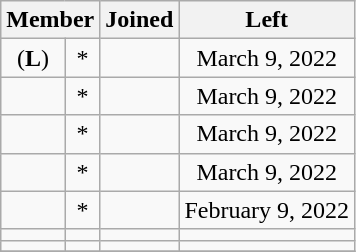<table class="wikitable sortable" style="text-align:center;">
<tr>
<th colspan="2">Member</th>
<th>Joined</th>
<th>Left</th>
</tr>
<tr>
<td> (<strong>L</strong>)</td>
<td>*</td>
<td></td>
<td>March 9, 2022</td>
</tr>
<tr>
<td></td>
<td>*</td>
<td></td>
<td>March 9, 2022</td>
</tr>
<tr>
<td></td>
<td>*</td>
<td></td>
<td>March 9, 2022</td>
</tr>
<tr>
<td></td>
<td>*</td>
<td></td>
<td>March 9, 2022</td>
</tr>
<tr>
<td></td>
<td>*</td>
<td></td>
<td>February 9, 2022</td>
</tr>
<tr>
<td></td>
<td></td>
<td><a href='#'></a></td>
<td></td>
</tr>
<tr>
<td></td>
<td></td>
<td><a href='#'></a></td>
<td></td>
</tr>
<tr>
</tr>
</table>
